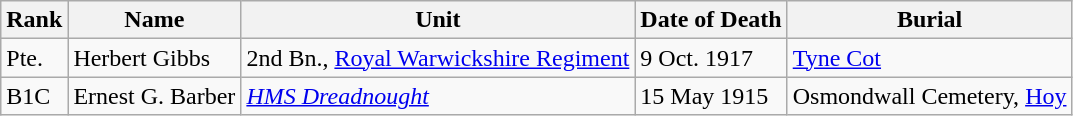<table class="wikitable">
<tr>
<th>Rank</th>
<th>Name</th>
<th>Unit</th>
<th>Date of Death</th>
<th>Burial</th>
</tr>
<tr>
<td>Pte.</td>
<td>Herbert Gibbs</td>
<td>2nd Bn., <a href='#'>Royal Warwickshire Regiment</a></td>
<td>9 Oct. 1917</td>
<td><a href='#'>Tyne Cot</a></td>
</tr>
<tr>
<td>B1C</td>
<td>Ernest G. Barber</td>
<td><a href='#'><em>HMS Dreadnought</em></a></td>
<td>15 May 1915</td>
<td>Osmondwall Cemetery, <a href='#'>Hoy</a></td>
</tr>
</table>
